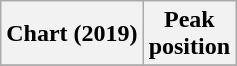<table class="wikitable plainrowheaders" style="text-align:center">
<tr>
<th scope="col">Chart (2019)</th>
<th scope="col">Peak<br>position</th>
</tr>
<tr>
</tr>
</table>
